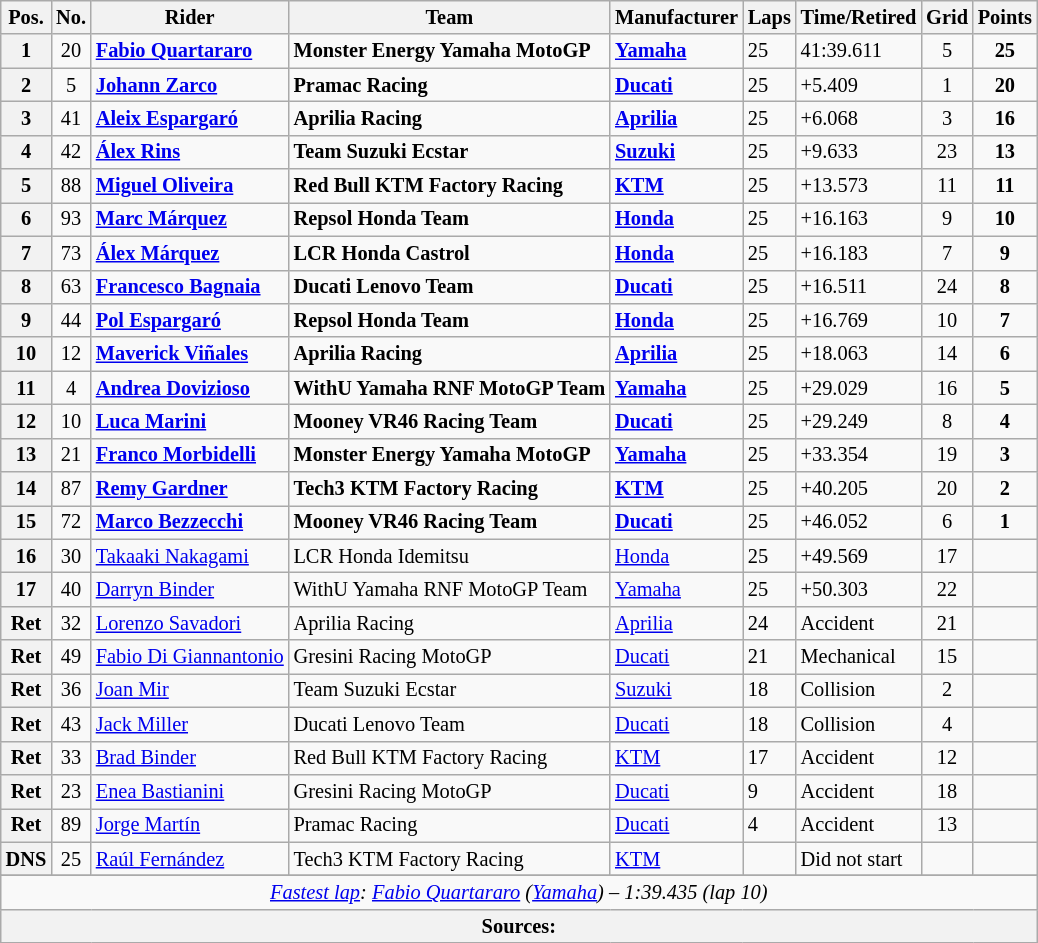<table class="wikitable" style="font-size: 85%;">
<tr>
<th>Pos.</th>
<th>No.</th>
<th>Rider</th>
<th>Team</th>
<th>Manufacturer</th>
<th>Laps</th>
<th>Time/Retired</th>
<th>Grid</th>
<th>Points</th>
</tr>
<tr>
<th scope="row">1</th>
<td align="center">20</td>
<td> <strong><a href='#'>Fabio Quartararo</a></strong></td>
<td><strong>Monster Energy Yamaha MotoGP</strong></td>
<td><strong><a href='#'>Yamaha</a></strong></td>
<td>25</td>
<td>41:39.611</td>
<td align="center">5</td>
<td align="center"><strong>25</strong></td>
</tr>
<tr>
<th scope="row">2</th>
<td align="center">5</td>
<td> <strong><a href='#'>Johann Zarco</a></strong></td>
<td><strong>Pramac Racing</strong></td>
<td><strong><a href='#'>Ducati</a></strong></td>
<td>25</td>
<td>+5.409</td>
<td align="center">1</td>
<td align="center"><strong>20</strong></td>
</tr>
<tr>
<th scope="row">3</th>
<td align="center">41</td>
<td> <strong><a href='#'>Aleix Espargaró</a></strong></td>
<td><strong>Aprilia Racing</strong></td>
<td><strong><a href='#'>Aprilia</a></strong></td>
<td>25</td>
<td>+6.068</td>
<td align="center">3</td>
<td align="center"><strong>16</strong></td>
</tr>
<tr>
<th scope="row">4</th>
<td align="center">42</td>
<td> <strong><a href='#'>Álex Rins</a></strong></td>
<td><strong>Team Suzuki Ecstar</strong></td>
<td><strong><a href='#'>Suzuki</a></strong></td>
<td>25</td>
<td>+9.633</td>
<td align="center">23</td>
<td align="center"><strong>13</strong></td>
</tr>
<tr>
<th scope="row">5</th>
<td align="center">88</td>
<td> <strong><a href='#'>Miguel Oliveira</a></strong></td>
<td><strong>Red Bull KTM Factory Racing</strong></td>
<td><strong><a href='#'>KTM</a></strong></td>
<td>25</td>
<td>+13.573</td>
<td align="center">11</td>
<td align="center"><strong>11</strong></td>
</tr>
<tr>
<th scope="row">6</th>
<td align="center">93</td>
<td> <strong><a href='#'>Marc Márquez</a></strong></td>
<td><strong>Repsol Honda Team</strong></td>
<td><strong><a href='#'>Honda</a></strong></td>
<td>25</td>
<td>+16.163</td>
<td align="center">9</td>
<td align="center"><strong>10</strong></td>
</tr>
<tr>
<th scope="row">7</th>
<td align="center">73</td>
<td> <strong><a href='#'>Álex Márquez</a></strong></td>
<td><strong>LCR Honda Castrol</strong></td>
<td><strong><a href='#'>Honda</a></strong></td>
<td>25</td>
<td>+16.183</td>
<td align="center">7</td>
<td align="center"><strong>9</strong></td>
</tr>
<tr>
<th scope="row">8</th>
<td align="center">63</td>
<td> <strong><a href='#'>Francesco Bagnaia</a></strong></td>
<td><strong>Ducati Lenovo Team</strong></td>
<td><strong><a href='#'>Ducati</a></strong></td>
<td>25</td>
<td>+16.511</td>
<td align="center">24</td>
<td align="center"><strong>8</strong></td>
</tr>
<tr>
<th scope="row">9</th>
<td align="center">44</td>
<td> <strong><a href='#'>Pol Espargaró</a></strong></td>
<td><strong>Repsol Honda Team</strong></td>
<td><strong><a href='#'>Honda</a></strong></td>
<td>25</td>
<td>+16.769</td>
<td align="center">10</td>
<td align="center"><strong>7</strong></td>
</tr>
<tr>
<th scope="row">10</th>
<td align="center">12</td>
<td> <strong><a href='#'>Maverick Viñales</a></strong></td>
<td><strong>Aprilia Racing</strong></td>
<td><strong><a href='#'>Aprilia</a></strong></td>
<td>25</td>
<td>+18.063</td>
<td align="center">14</td>
<td align="center"><strong>6</strong></td>
</tr>
<tr>
<th scope="row">11</th>
<td align="center">4</td>
<td> <strong><a href='#'>Andrea Dovizioso</a></strong></td>
<td><strong>WithU Yamaha RNF MotoGP Team</strong></td>
<td><strong><a href='#'>Yamaha</a></strong></td>
<td>25</td>
<td>+29.029</td>
<td align="center">16</td>
<td align="center"><strong>5</strong></td>
</tr>
<tr>
<th scope="row">12</th>
<td align="center">10</td>
<td> <strong><a href='#'>Luca Marini</a></strong></td>
<td><strong>Mooney VR46 Racing Team</strong></td>
<td><strong><a href='#'>Ducati</a></strong></td>
<td>25</td>
<td>+29.249</td>
<td align="center">8</td>
<td align="center"><strong>4</strong></td>
</tr>
<tr>
<th scope="row">13</th>
<td align="center">21</td>
<td> <strong><a href='#'>Franco Morbidelli</a></strong></td>
<td><strong>Monster Energy Yamaha MotoGP</strong></td>
<td><strong><a href='#'>Yamaha</a></strong></td>
<td>25</td>
<td>+33.354</td>
<td align="center">19</td>
<td align="center"><strong>3</strong></td>
</tr>
<tr>
<th scope="row">14</th>
<td align="center">87</td>
<td> <strong><a href='#'>Remy Gardner</a></strong></td>
<td><strong>Tech3 KTM Factory Racing</strong></td>
<td><strong><a href='#'>KTM</a></strong></td>
<td>25</td>
<td>+40.205</td>
<td align="center">20</td>
<td align="center"><strong>2</strong></td>
</tr>
<tr>
<th scope="row">15</th>
<td align="center">72</td>
<td> <strong><a href='#'>Marco Bezzecchi</a></strong></td>
<td><strong>Mooney VR46 Racing Team</strong></td>
<td><strong><a href='#'>Ducati</a></strong></td>
<td>25</td>
<td>+46.052</td>
<td align="center">6</td>
<td align="center"><strong>1</strong></td>
</tr>
<tr>
<th scope="row">16</th>
<td align="center">30</td>
<td> <a href='#'>Takaaki Nakagami</a></td>
<td>LCR Honda Idemitsu</td>
<td><a href='#'>Honda</a></td>
<td>25</td>
<td>+49.569</td>
<td align="center">17</td>
<td></td>
</tr>
<tr>
<th scope="row">17</th>
<td align="center">40</td>
<td> <a href='#'>Darryn Binder</a></td>
<td>WithU Yamaha RNF MotoGP Team</td>
<td><a href='#'>Yamaha</a></td>
<td>25</td>
<td>+50.303</td>
<td align="center">22</td>
<td></td>
</tr>
<tr>
<th scope="row">Ret</th>
<td align="center">32</td>
<td> <a href='#'>Lorenzo Savadori</a></td>
<td>Aprilia Racing</td>
<td><a href='#'>Aprilia</a></td>
<td>24</td>
<td>Accident</td>
<td align="center">21</td>
<td></td>
</tr>
<tr>
<th scope="row">Ret</th>
<td align="center">49</td>
<td> <a href='#'>Fabio Di Giannantonio</a></td>
<td>Gresini Racing MotoGP</td>
<td><a href='#'>Ducati</a></td>
<td>21</td>
<td>Mechanical</td>
<td align="center">15</td>
<td></td>
</tr>
<tr>
<th scope="row">Ret</th>
<td align="center">36</td>
<td> <a href='#'>Joan Mir</a></td>
<td>Team Suzuki Ecstar</td>
<td><a href='#'>Suzuki</a></td>
<td>18</td>
<td>Collision</td>
<td align="center">2</td>
<td align="center"></td>
</tr>
<tr>
<th scope="row">Ret</th>
<td align="center">43</td>
<td> <a href='#'>Jack Miller</a></td>
<td>Ducati Lenovo Team</td>
<td><a href='#'>Ducati</a></td>
<td>18</td>
<td>Collision</td>
<td align="center">4</td>
<td align="center"></td>
</tr>
<tr>
<th scope="row">Ret</th>
<td align="center">33</td>
<td> <a href='#'>Brad Binder</a></td>
<td>Red Bull KTM Factory Racing</td>
<td><a href='#'>KTM</a></td>
<td>17</td>
<td>Accident</td>
<td align="center">12</td>
<td></td>
</tr>
<tr>
<th scope="row">Ret</th>
<td align="center">23</td>
<td> <a href='#'>Enea Bastianini</a></td>
<td>Gresini Racing MotoGP</td>
<td><a href='#'>Ducati</a></td>
<td>9</td>
<td>Accident</td>
<td align="center">18</td>
<td align="center"></td>
</tr>
<tr>
<th scope="row">Ret</th>
<td align="center">89</td>
<td> <a href='#'>Jorge Martín</a></td>
<td>Pramac Racing</td>
<td><a href='#'>Ducati</a></td>
<td>4</td>
<td>Accident</td>
<td align="center">13</td>
<td align="center"></td>
</tr>
<tr>
<th scope="row">DNS</th>
<td align="center">25</td>
<td> <a href='#'>Raúl Fernández</a></td>
<td>Tech3 KTM Factory Racing</td>
<td><a href='#'>KTM</a></td>
<td></td>
<td>Did not start</td>
<td align="center"></td>
<td align="center"></td>
</tr>
<tr>
</tr>
<tr class="sortbottom">
<td colspan="9" style="text-align:center"><em><a href='#'>Fastest lap</a>:  <a href='#'>Fabio Quartararo</a> (<a href='#'>Yamaha</a>) – 1:39.435 (lap 10)</em></td>
</tr>
<tr>
<th colspan=9>Sources: </th>
</tr>
</table>
